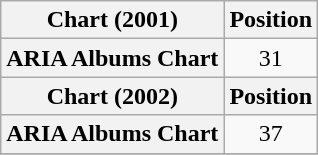<table class="wikitable plainrowheaders">
<tr>
<th scope="col">Chart (2001)</th>
<th scope="col">Position</th>
</tr>
<tr>
<th scope="row">ARIA Albums Chart</th>
<td style="text-align:center;">31</td>
</tr>
<tr>
<th scope="col">Chart (2002)</th>
<th scope="col">Position</th>
</tr>
<tr>
<th scope="row">ARIA Albums Chart</th>
<td style="text-align:center;">37</td>
</tr>
<tr>
</tr>
</table>
